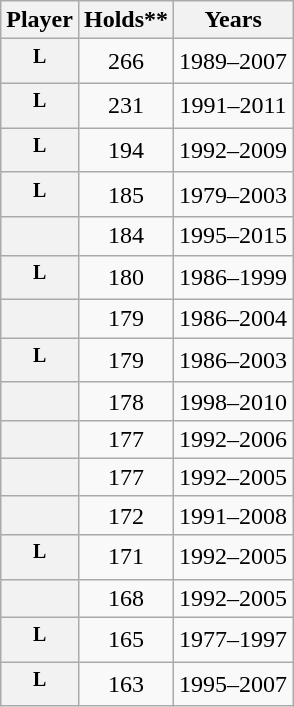<table class="wikitable sortable plainrowheaders" style="text-align:center">
<tr>
<th scope="col">Player</th>
<th scope="col">Holds**</th>
<th scope="col">Years</th>
</tr>
<tr>
<th scope="row" style="text-align:center"><sup>L</sup></th>
<td>266</td>
<td>1989–2007</td>
</tr>
<tr>
<th scope="row" style="text-align:center"><sup>L</sup></th>
<td>231</td>
<td>1991–2011</td>
</tr>
<tr>
<th scope="row" style="text-align:center"><sup>L</sup></th>
<td>194</td>
<td>1992–2009</td>
</tr>
<tr>
<th scope="row" style="text-align:center"><sup>L</sup></th>
<td>185</td>
<td>1979–2003</td>
</tr>
<tr>
<th scope="row" style="text-align:center"></th>
<td>184</td>
<td>1995–2015</td>
</tr>
<tr>
<th scope="row" style="text-align:center"><sup>L</sup></th>
<td>180</td>
<td>1986–1999</td>
</tr>
<tr>
<th scope="row" style="text-align:center"></th>
<td>179</td>
<td>1986–2004</td>
</tr>
<tr>
<th scope="row" style="text-align:center"><sup>L</sup></th>
<td>179</td>
<td>1986–2003</td>
</tr>
<tr>
<th scope="row" style="text-align:center"></th>
<td>178</td>
<td>1998–2010</td>
</tr>
<tr>
<th scope="row" style="text-align:center"></th>
<td>177</td>
<td>1992–2006</td>
</tr>
<tr>
<th scope="row" style="text-align:center"></th>
<td>177</td>
<td>1992–2005</td>
</tr>
<tr>
<th scope="row" style="text-align:center"></th>
<td>172</td>
<td>1991–2008</td>
</tr>
<tr>
<th scope="row" style="text-align:center"><sup>L</sup></th>
<td>171</td>
<td>1992–2005</td>
</tr>
<tr>
<th scope="row" style="text-align:center"></th>
<td>168</td>
<td>1992–2005</td>
</tr>
<tr>
<th scope="row" style="text-align:center"><sup>L</sup></th>
<td>165</td>
<td>1977–1997</td>
</tr>
<tr>
<th scope="row" style="text-align:center"><sup>L</sup></th>
<td>163</td>
<td>1995–2007</td>
</tr>
</table>
